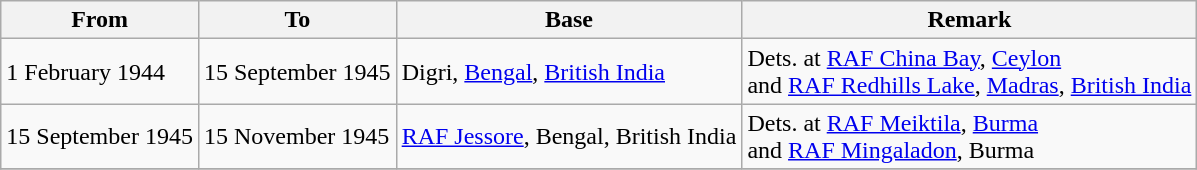<table class="wikitable">
<tr>
<th>From</th>
<th>To</th>
<th>Base</th>
<th>Remark</th>
</tr>
<tr>
<td>1 February 1944</td>
<td>15 September 1945</td>
<td>Digri, <a href='#'>Bengal</a>, <a href='#'>British India</a></td>
<td>Dets. at <a href='#'>RAF China Bay</a>, <a href='#'>Ceylon</a><br> and <a href='#'>RAF Redhills Lake</a>, <a href='#'>Madras</a>, <a href='#'>British India</a></td>
</tr>
<tr>
<td>15 September 1945</td>
<td>15 November 1945</td>
<td><a href='#'>RAF Jessore</a>, Bengal, British India</td>
<td>Dets. at <a href='#'>RAF Meiktila</a>, <a href='#'>Burma</a><br> and <a href='#'>RAF Mingaladon</a>, Burma</td>
</tr>
<tr>
</tr>
</table>
